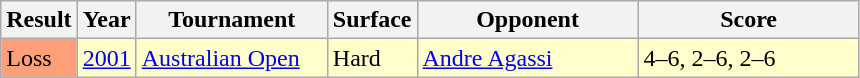<table class="sortable wikitable">
<tr>
<th style="width:40px">Result</th>
<th style="width:30px">Year</th>
<th style="width:120px">Tournament</th>
<th style="width:50px">Surface</th>
<th style="width:140px">Opponent</th>
<th style="width:140px" class="unsortable">Score</th>
</tr>
<tr bgcolor=FFFFCC>
<td style="background:#ffa07a;">Loss</td>
<td><a href='#'>2001</a></td>
<td><a href='#'>Australian Open</a></td>
<td>Hard</td>
<td> <a href='#'>Andre Agassi</a></td>
<td>4–6, 2–6, 2–6</td>
</tr>
</table>
